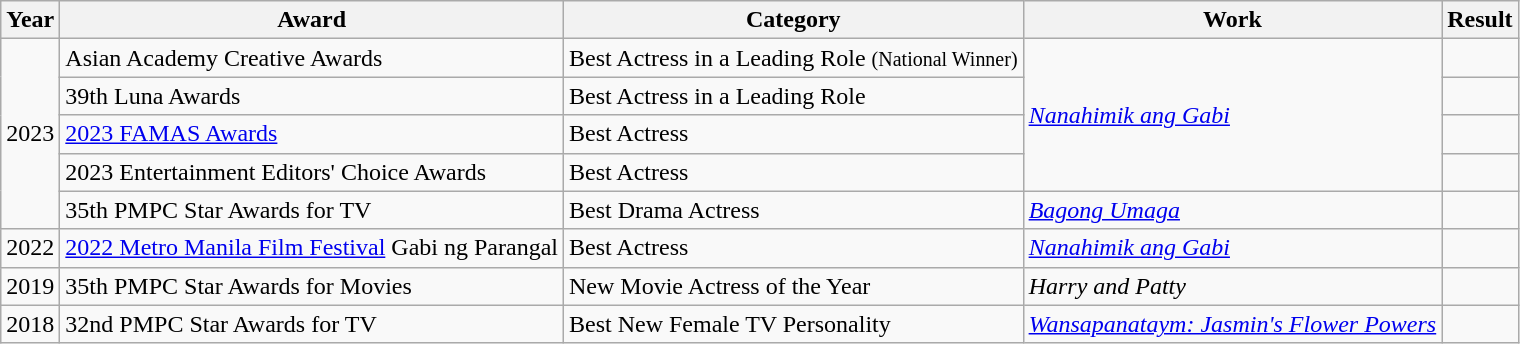<table class="wikitable sortable">
<tr>
<th>Year</th>
<th>Award</th>
<th>Category</th>
<th>Work</th>
<th>Result</th>
</tr>
<tr>
<td rowspan=5>2023</td>
<td>Asian Academy Creative Awards</td>
<td>Best Actress in a Leading Role <small>(National Winner)</small></td>
<td rowspan=4><em><a href='#'>Nanahimik ang Gabi</a></em></td>
<td></td>
</tr>
<tr>
<td>39th Luna Awards</td>
<td>Best Actress in a Leading Role</td>
<td></td>
</tr>
<tr>
<td><a href='#'>2023 FAMAS Awards</a></td>
<td>Best Actress</td>
<td></td>
</tr>
<tr>
<td>2023 Entertainment Editors' Choice Awards</td>
<td>Best Actress</td>
<td></td>
</tr>
<tr>
<td>35th PMPC Star Awards for TV</td>
<td>Best Drama Actress</td>
<td><em><a href='#'>Bagong Umaga</a></em></td>
<td></td>
</tr>
<tr>
<td rowspan=1>2022</td>
<td><a href='#'>2022 Metro Manila Film Festival</a> Gabi ng Parangal</td>
<td>Best Actress</td>
<td><em><a href='#'>Nanahimik ang Gabi</a></em></td>
<td></td>
</tr>
<tr>
<td>2019</td>
<td>35th PMPC Star Awards for Movies</td>
<td>New Movie Actress of the Year</td>
<td><em>Harry and Patty</em></td>
<td></td>
</tr>
<tr>
<td>2018</td>
<td>32nd PMPC Star Awards for TV</td>
<td>Best New Female TV Personality</td>
<td><em><a href='#'>Wansapanataym: Jasmin's Flower Powers</a></em></td>
<td></td>
</tr>
</table>
